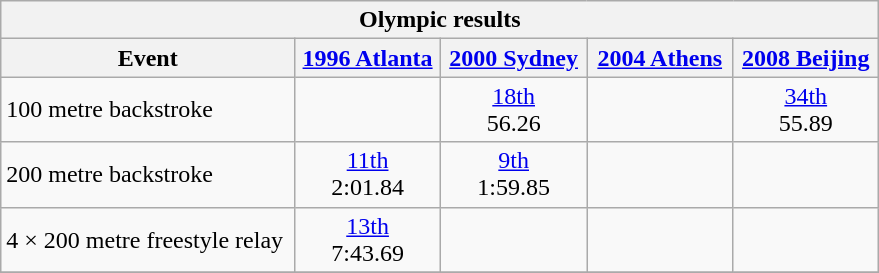<table class="wikitable" style="text-align: center">
<tr>
<th colspan=5>Olympic results</th>
</tr>
<tr>
<th>Event</th>
<th width="90"><a href='#'>1996 Atlanta</a></th>
<th width="90"><a href='#'>2000 Sydney</a></th>
<th width="90"><a href='#'>2004 Athens</a></th>
<th width="90"><a href='#'>2008 Beijing</a></th>
</tr>
<tr>
<td align=left>100 metre backstroke </td>
<td></td>
<td><a href='#'>18th</a><br>56.26</td>
<td></td>
<td><a href='#'>34th</a><br>55.89</td>
</tr>
<tr>
<td align=left>200 metre backstroke </td>
<td><a href='#'>11th</a><br>2:01.84</td>
<td><a href='#'>9th</a><br>1:59.85</td>
<td></td>
<td></td>
</tr>
<tr>
<td align=left>4 × 200 metre freestyle relay </td>
<td><a href='#'>13th</a><br>7:43.69</td>
<td></td>
<td></td>
<td></td>
</tr>
<tr>
</tr>
</table>
